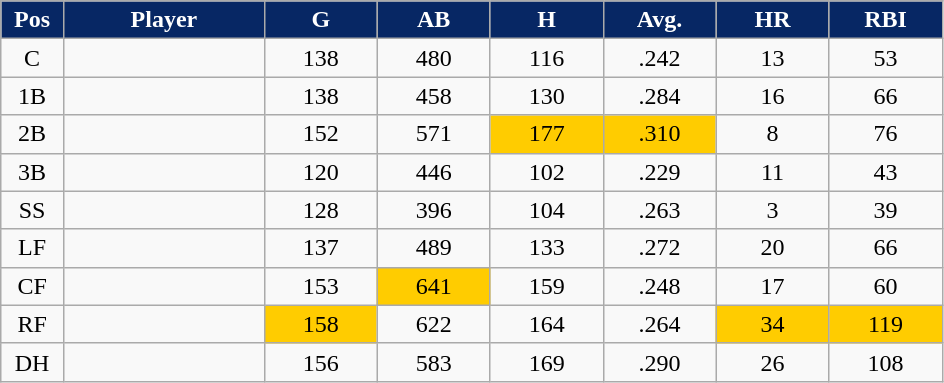<table class="wikitable sortable">
<tr>
<th style="background:#072764;color:white;" width="5%">Pos</th>
<th style="background:#072764;color:white;" width="16%">Player</th>
<th style="background:#072764;color:white;" width="9%">G</th>
<th style="background:#072764;color:white;" width="9%">AB</th>
<th style="background:#072764;color:white;" width="9%">H</th>
<th style="background:#072764;color:white;" width="9%">Avg.</th>
<th style="background:#072764;color:white;" width="9%">HR</th>
<th style="background:#072764;color:white;" width="9%">RBI</th>
</tr>
<tr align="center">
<td>C</td>
<td></td>
<td>138</td>
<td>480</td>
<td>116</td>
<td>.242</td>
<td>13</td>
<td>53</td>
</tr>
<tr align="center">
<td>1B</td>
<td></td>
<td>138</td>
<td>458</td>
<td>130</td>
<td>.284</td>
<td>16</td>
<td>66</td>
</tr>
<tr align="center">
<td>2B</td>
<td></td>
<td>152</td>
<td>571</td>
<td bgcolor="#FFCC00">177</td>
<td bgcolor="#FFCC00">.310</td>
<td>8</td>
<td>76</td>
</tr>
<tr align="center">
<td>3B</td>
<td></td>
<td>120</td>
<td>446</td>
<td>102</td>
<td>.229</td>
<td>11</td>
<td>43</td>
</tr>
<tr align="center">
<td>SS</td>
<td></td>
<td>128</td>
<td>396</td>
<td>104</td>
<td>.263</td>
<td>3</td>
<td>39</td>
</tr>
<tr align="center">
<td>LF</td>
<td></td>
<td>137</td>
<td>489</td>
<td>133</td>
<td>.272</td>
<td>20</td>
<td>66</td>
</tr>
<tr align="center">
<td>CF</td>
<td></td>
<td>153</td>
<td bgcolor="#FFCC00">641</td>
<td>159</td>
<td>.248</td>
<td>17</td>
<td>60</td>
</tr>
<tr align="center">
<td>RF</td>
<td></td>
<td bgcolor="#FFCC00">158</td>
<td>622</td>
<td>164</td>
<td>.264</td>
<td bgcolor="#FFCC00">34</td>
<td bgcolor="#FFCC00">119</td>
</tr>
<tr align="center">
<td>DH</td>
<td></td>
<td>156</td>
<td>583</td>
<td>169</td>
<td>.290</td>
<td>26</td>
<td>108</td>
</tr>
</table>
